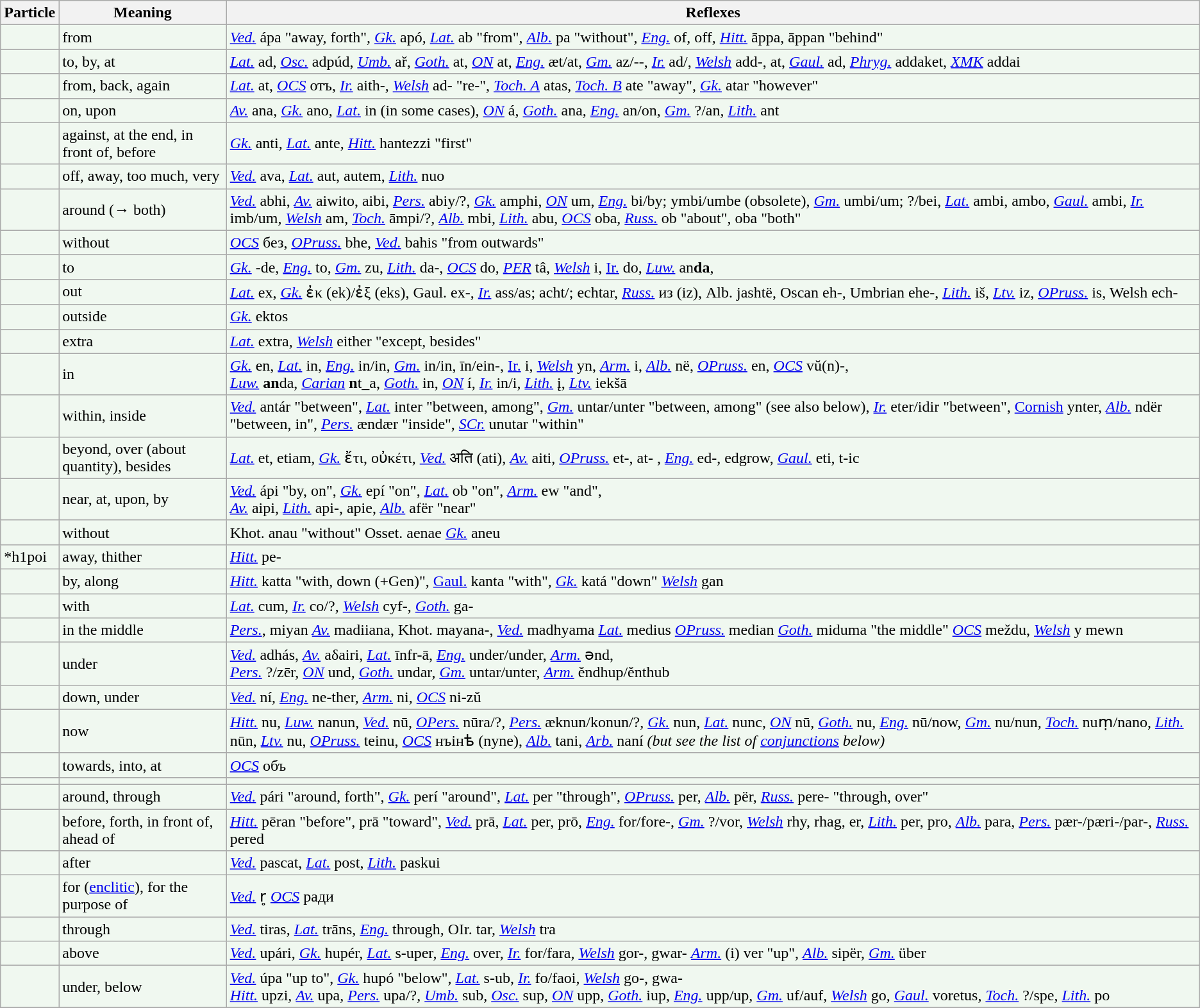<table class="wikitable" style="background-color:#f0f8f0">
<tr>
<th>Particle</th>
<th>Meaning</th>
<th>Reflexes</th>
</tr>
<tr>
<td></td>
<td>from</td>
<td><em><a href='#'>Ved.</a></em> ápa "away, forth", <em><a href='#'>Gk.</a></em> apó, <em><a href='#'>Lat.</a></em> ab "from", <em><a href='#'>Alb.</a></em> pa "without",  <em><a href='#'>Eng.</a></em> of, off, <em><a href='#'>Hitt.</a></em> āppa, āppan "behind"</td>
</tr>
<tr>
<td></td>
<td>to, by, at</td>
<td><em><a href='#'>Lat.</a></em> ad, <em><a href='#'>Osc.</a></em> adpúd, <em><a href='#'>Umb.</a></em> ař, <em><a href='#'>Goth.</a></em> at, <em><a href='#'>ON</a></em> at, <em><a href='#'>Eng.</a></em> æt/at, <em><a href='#'>Gm.</a></em> az/--, <em><a href='#'>Ir.</a></em> ad/, <em><a href='#'>Welsh</a></em> add-, at, <em><a href='#'>Gaul.</a></em> ad, <em><a href='#'>Phryg.</a></em> addaket, <em><a href='#'>XMK</a></em> addai</td>
</tr>
<tr>
<td></td>
<td>from, back, again</td>
<td><em><a href='#'>Lat.</a></em> at, <em><a href='#'>OCS</a></em> отъ, <em><a href='#'>Ir.</a></em> aith-, <em><a href='#'>Welsh</a></em> ad- "re-", <em><a href='#'>Toch. A</a></em> atas, <em><a href='#'>Toch. B</a></em> ate "away",  <em><a href='#'>Gk.</a></em> atar "however"</td>
</tr>
<tr>
<td></td>
<td>on, upon</td>
<td><em><a href='#'>Av.</a></em> ana, <em><a href='#'>Gk.</a></em> ano, <em><a href='#'>Lat.</a></em> in (in some cases), <em><a href='#'>ON</a></em> á, <em><a href='#'>Goth.</a></em> ana, <em><a href='#'>Eng.</a></em> an/on, <em><a href='#'>Gm.</a></em> ?/an, <em><a href='#'>Lith.</a></em> ant</td>
</tr>
<tr>
<td></td>
<td>against, at the end, in front of, before</td>
<td><em><a href='#'>Gk.</a></em> anti,  <em><a href='#'>Lat.</a></em> ante, <em><a href='#'>Hitt.</a></em> hantezzi "first"</td>
</tr>
<tr>
<td></td>
<td>off, away, too much, very</td>
<td><em><a href='#'>Ved.</a></em> ava, <em><a href='#'>Lat.</a></em> aut, autem, <em><a href='#'>Lith.</a></em> nuo</td>
</tr>
<tr>
<td></td>
<td>around (→ both)</td>
<td><em><a href='#'>Ved.</a></em> abhi, <em><a href='#'>Av.</a></em> aiwito, aibi, <em><a href='#'>Pers.</a></em> abiy/?, <em><a href='#'>Gk.</a></em> amphi, <em><a href='#'>ON</a></em> um, <em><a href='#'>Eng.</a></em> bi/by;  ymbi/umbe (obsolete), <em><a href='#'>Gm.</a></em> umbi/um; ?/bei,  <em><a href='#'>Lat.</a></em> ambi, ambo, <em><a href='#'>Gaul.</a></em> ambi, <em><a href='#'>Ir.</a></em> imb/um, <em><a href='#'>Welsh</a></em> am, <em><a href='#'>Toch.</a></em> āmpi/?, <em><a href='#'>Alb.</a></em> mbi, <em><a href='#'>Lith.</a></em> abu, <em><a href='#'>OCS</a></em> oba, <em><a href='#'>Russ.</a></em> ob "about", oba "both"</td>
</tr>
<tr>
<td></td>
<td>without</td>
<td><em><a href='#'>OCS</a></em> без, <em><a href='#'>OPruss.</a></em> bhe, <em><a href='#'>Ved.</a></em> bahis "from outwards"</td>
</tr>
<tr>
<td></td>
<td>to</td>
<td><em><a href='#'>Gk.</a></em> -de, <em><a href='#'>Eng.</a></em> to, <em><a href='#'>Gm.</a></em> zu, <em><a href='#'>Lith.</a></em> da-, <em><a href='#'>OCS</a></em> do, <em><a href='#'>PER</a></em> tâ, <em><a href='#'>Welsh</a></em> i, <a href='#'>Ir.</a> do, <em><a href='#'>Luw.</a></em> an<strong>da</strong>,</td>
</tr>
<tr>
<td></td>
<td>out</td>
<td><em><a href='#'>Lat.</a></em> ex, <em><a href='#'>Gk.</a></em> ἐκ (ek)/ἐξ (eks), Gaul. ex-, <em><a href='#'>Ir.</a></em> ass/as; acht/; echtar, <em><a href='#'>Russ.</a></em> из (iz), Alb. jashtë, Oscan eh-, Umbrian ehe-, <em><a href='#'>Lith.</a></em> iš, <em><a href='#'>Ltv.</a></em> iz, <em><a href='#'>OPruss.</a></em> is, Welsh ech-</td>
</tr>
<tr>
<td></td>
<td>outside</td>
<td><em><a href='#'>Gk.</a></em> ektos</td>
</tr>
<tr>
<td></td>
<td>extra</td>
<td><em><a href='#'>Lat.</a></em> extra, <em><a href='#'>Welsh</a></em> either "except, besides"</td>
</tr>
<tr>
<td></td>
<td>in</td>
<td><em><a href='#'>Gk.</a></em> en, <em><a href='#'>Lat.</a></em> in, <em><a href='#'>Eng.</a></em> in/in, <em><a href='#'>Gm.</a></em> in/in, īn/ein-, <a href='#'>Ir.</a> i, <em><a href='#'>Welsh</a></em> yn, <em><a href='#'>Arm.</a></em> i, <em><a href='#'>Alb.</a></em> në, <em><a href='#'>OPruss.</a></em> en, <em><a href='#'>OCS</a></em> vŭ(n)-,<br><em><a href='#'>Luw.</a></em> <strong>an</strong>da, <em><a href='#'>Carian</a></em> <strong>n</strong>t_a, <em><a href='#'>Goth.</a></em> in, <em><a href='#'>ON</a></em> í, <em><a href='#'>Ir.</a></em> in/i, <em><a href='#'>Lith.</a></em> į, <em><a href='#'>Ltv.</a></em> iekšā</td>
</tr>
<tr>
<td></td>
<td>within, inside</td>
<td><em><a href='#'>Ved.</a></em> antár "between", <em><a href='#'>Lat.</a></em> inter "between, among", <em><a href='#'>Gm.</a></em> untar/unter "between, among" (see also  below), <em><a href='#'>Ir.</a></em> eter/idir "between", <a href='#'>Cornish</a> ynter, <em><a href='#'>Alb.</a></em> ndër "between, in",  <em><a href='#'>Pers.</a></em> ændær "inside", <em><a href='#'>SCr.</a></em> unutar "within"</td>
</tr>
<tr>
<td></td>
<td>beyond, over (about quantity), besides</td>
<td><em><a href='#'>Lat.</a></em> et, etiam, <em><a href='#'>Gk.</a></em> ἔτι, οὐκέτι, <em><a href='#'>Ved.</a></em> अति (ati), <em><a href='#'>Av.</a></em> aiti, <em><a href='#'>OPruss.</a></em> et-, at- , <em><a href='#'>Eng.</a></em> ed-, edgrow, <em><a href='#'>Gaul.</a></em> eti, t-ic</td>
</tr>
<tr>
<td></td>
<td>near, at, upon, by</td>
<td><em><a href='#'>Ved.</a></em> ápi "by, on", <em><a href='#'>Gk.</a></em> epí "on", <em><a href='#'>Lat.</a></em> ob "on", <em><a href='#'>Arm.</a></em> ew "and",<br><em><a href='#'>Av.</a></em> aipi, <em><a href='#'>Lith.</a></em> api-, apie, <em><a href='#'>Alb.</a></em> afër "near"
</td>
</tr>
<tr>
<td></td>
<td>without</td>
<td>Khot. anau "without" Osset. aenae <em><a href='#'>Gk.</a></em> aneu</td>
</tr>
<tr>
<td>*h1poi</td>
<td>away, thither</td>
<td><em><a href='#'>Hitt.</a></em> pe-</td>
</tr>
<tr>
<td></td>
<td>by, along</td>
<td><em><a href='#'>Hitt.</a></em> katta "with, down (+Gen)", <a href='#'>Gaul.</a> kanta "with", <em><a href='#'>Gk.</a></em> katá "down" <em><a href='#'>Welsh</a></em> gan</td>
</tr>
<tr>
<td></td>
<td>with</td>
<td><em><a href='#'>Lat.</a></em> cum, <em><a href='#'>Ir.</a></em> co/?, <em><a href='#'>Welsh</a></em> cyf-, <em><a href='#'>Goth.</a></em> ga-</td>
</tr>
<tr>
<td></td>
<td>in the middle</td>
<td><em><a href='#'>Pers.</a></em>, miyan <em><a href='#'>Av.</a></em> madiiana, Khot. mayana-, <em><a href='#'>Ved.</a></em> madhyama <em><a href='#'>Lat.</a></em> medius <em><a href='#'>OPruss.</a></em> median <em><a href='#'>Goth.</a></em> miduma "the middle" <em><a href='#'>OCS</a></em> meždu, <em><a href='#'>Welsh</a></em> y mewn</td>
</tr>
<tr>
<td></td>
<td>under</td>
<td><em><a href='#'>Ved.</a></em> adhás, <em><a href='#'>Av.</a></em> aδairi, <em><a href='#'>Lat.</a></em> īnfr-ā, <em><a href='#'>Eng.</a></em> under/under, <em><a href='#'>Arm.</a></em> ənd,<br><em><a href='#'>Pers.</a></em> ?/zēr, <em><a href='#'>ON</a></em> und, <em><a href='#'>Goth.</a></em> undar, <em><a href='#'>Gm.</a></em> untar/unter, <em><a href='#'>Arm.</a></em> ĕndhup/ĕnthub</td>
</tr>
<tr>
<td></td>
<td>down, under</td>
<td><em><a href='#'>Ved.</a></em> ní, <em><a href='#'>Eng.</a></em> ne-ther, <em><a href='#'>Arm.</a></em> ni, <em><a href='#'>OCS</a></em> ni-zŭ</td>
</tr>
<tr>
<td></td>
<td>now</td>
<td><em><a href='#'>Hitt.</a></em> nu, <em><a href='#'>Luw.</a></em> nanun, <em><a href='#'>Ved.</a></em> nū, <em><a href='#'>OPers.</a></em> nūra/?, <em><a href='#'>Pers.</a></em> æknun/konun/?, <em><a href='#'>Gk.</a></em> nun, <em><a href='#'>Lat.</a></em> nunc, <em><a href='#'>ON</a></em> nū, <em><a href='#'>Goth.</a></em> nu, <em><a href='#'>Eng.</a></em> nū/now, <em><a href='#'>Gm.</a></em> nu/nun, <em><a href='#'>Toch.</a></em> nuṃ/nano, <em><a href='#'>Lith.</a></em> nūn, <em><a href='#'>Ltv.</a></em> nu, <em><a href='#'>OPruss.</a></em> teinu, <em><a href='#'>OCS</a></em> нъінѣ (nyne), <em><a href='#'>Alb.</a></em> tani, <em><a href='#'>Arb.</a></em> naní <em>(but see the list of <a href='#'>conjunctions</a> below)</em></td>
</tr>
<tr>
<td></td>
<td>towards, into, at</td>
<td><em><a href='#'>OCS</a></em> объ</td>
</tr>
<tr>
<td></td>
<td></td>
<td></td>
</tr>
<tr>
<td></td>
<td>around, through</td>
<td><em><a href='#'>Ved.</a></em> pári "around, forth", <em><a href='#'>Gk.</a></em> perí "around", <em><a href='#'>Lat.</a></em> per "through", <em><a href='#'>OPruss.</a></em> per, <em><a href='#'>Alb.</a></em> për, <em><a href='#'>Russ.</a></em> pere- "through, over"</td>
</tr>
<tr>
<td></td>
<td>before, forth, in front of, ahead of</td>
<td><em><a href='#'>Hitt.</a></em> pēran "before", prā "toward", <em><a href='#'>Ved.</a></em> prā, <em><a href='#'>Lat.</a></em> per, prō, <em><a href='#'>Eng.</a></em> for/fore-, <em><a href='#'>Gm.</a></em> ?/vor, <em><a href='#'>Welsh</a></em> rhy, rhag, er, <em><a href='#'>Lith.</a></em> per, pro, <em><a href='#'>Alb.</a></em> para, <em><a href='#'>Pers.</a></em> pær-/pæri-/par-, <em><a href='#'>Russ.</a></em> pered</td>
</tr>
<tr>
<td></td>
<td>after</td>
<td><em><a href='#'>Ved.</a></em> pascat, <em><a href='#'>Lat.</a></em> post, <em><a href='#'>Lith.</a></em> paskui</td>
</tr>
<tr>
<td></td>
<td>for (<a href='#'>enclitic</a>), for the purpose of</td>
<td><em><a href='#'>Ved.</a></em> r̥ <em><a href='#'>OCS</a></em> ради</td>
</tr>
<tr>
<td></td>
<td>through</td>
<td><em><a href='#'>Ved.</a></em> tiras, <em><a href='#'>Lat.</a></em> trāns, <em><a href='#'>Eng.</a></em> through, OIr. tar, <em><a href='#'>Welsh</a></em> tra</td>
</tr>
<tr>
<td></td>
<td>above</td>
<td><em><a href='#'>Ved.</a></em> upári, <em><a href='#'>Gk.</a></em> hupér, <em><a href='#'>Lat.</a></em> s-uper, <em><a href='#'>Eng.</a></em> over, <em><a href='#'>Ir.</a></em> for/fara, <em><a href='#'>Welsh</a></em> gor-, gwar- <em><a href='#'>Arm.</a></em> (i) ver "up", <em><a href='#'>Alb.</a></em> sipër, <em><a href='#'>Gm.</a></em> über</td>
</tr>
<tr>
<td></td>
<td>under, below</td>
<td><em><a href='#'>Ved.</a></em> úpa "up to", <em><a href='#'>Gk.</a></em> hupó "below", <em><a href='#'>Lat.</a></em> s-ub, <em><a href='#'>Ir.</a></em> fo/faoi, <em><a href='#'>Welsh</a></em> go-, gwa-<br><em><a href='#'>Hitt.</a></em> upzi, <em><a href='#'>Av.</a></em> upa, <em><a href='#'>Pers.</a></em> upa/?, <em><a href='#'>Umb.</a></em> sub, <em><a href='#'>Osc.</a></em> sup, <em><a href='#'>ON</a></em> upp, <em><a href='#'>Goth.</a></em> iup, <em><a href='#'>Eng.</a></em> upp/up, <em><a href='#'>Gm.</a></em> uf/auf, <em><a href='#'>Welsh</a></em> go, <em><a href='#'>Gaul.</a></em> voretus, <em><a href='#'>Toch.</a></em> ?/spe, <em><a href='#'>Lith.</a></em> po</td>
</tr>
<tr>
</tr>
</table>
